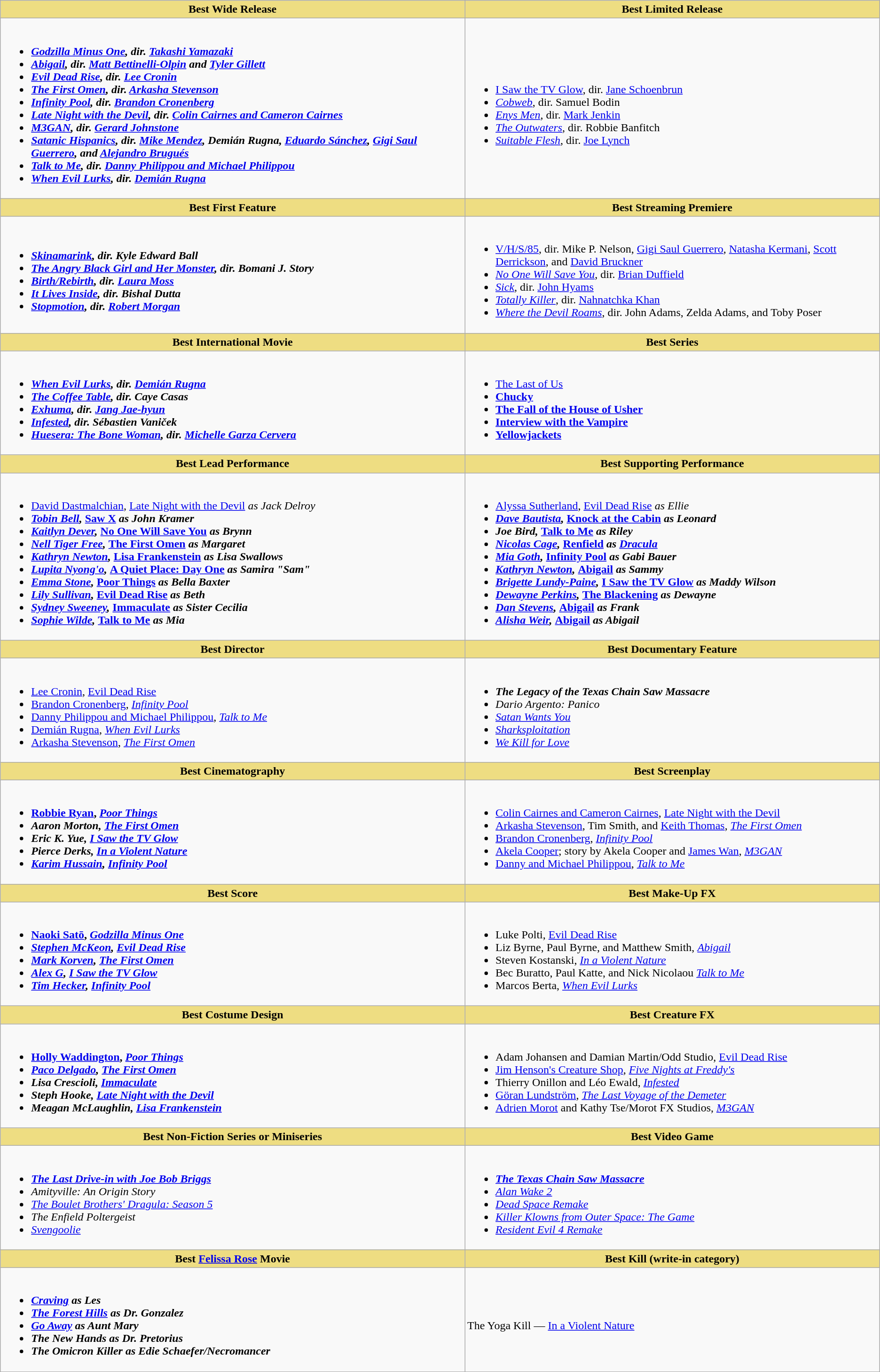<table class=wikitable style="width="100%">
<tr>
<th style="background:#EEDD82">Best Wide Release</th>
<th style="background:#EEDD82">Best Limited Release</th>
</tr>
<tr>
<td><br><ul><li><strong><em><a href='#'>Godzilla Minus One</a><em>, dir. <a href='#'>Takashi Yamazaki</a><strong></li><li></em><a href='#'>Abigail</a><em>, dir. <a href='#'>Matt Bettinelli-Olpin</a> and <a href='#'>Tyler Gillett</a></li><li></em><a href='#'>Evil Dead Rise</a><em>, dir. <a href='#'>Lee Cronin</a></li><li></em><a href='#'>The First Omen</a><em>, dir. <a href='#'>Arkasha Stevenson</a></li><li></em><a href='#'>Infinity Pool</a><em>, dir. <a href='#'>Brandon Cronenberg</a></li><li></em><a href='#'>Late Night with the Devil</a><em>, dir. <a href='#'>Colin Cairnes and Cameron Cairnes</a></li><li></em><a href='#'>M3GAN</a><em>, dir. <a href='#'>Gerard Johnstone</a></li><li></em><a href='#'>Satanic Hispanics</a><em>, dir. <a href='#'>Mike Mendez</a>, Demián Rugna, <a href='#'>Eduardo Sánchez</a>, <a href='#'>Gigi Saul Guerrero</a>, and <a href='#'>Alejandro Brugués</a></li><li></em><a href='#'>Talk to Me</a><em>, dir. <a href='#'>Danny Philippou and Michael Philippou</a></li><li></em><a href='#'>When Evil Lurks</a><em>, dir. <a href='#'>Demián Rugna</a></li></ul></td>
<td><br><ul><li></em></strong><a href='#'>I Saw the TV Glow</a></em>, dir. <a href='#'>Jane Schoenbrun</a></strong></li><li><em><a href='#'>Cobweb</a></em>, dir. Samuel Bodin</li><li><em><a href='#'>Enys Men</a></em>, dir. <a href='#'>Mark Jenkin</a></li><li><em><a href='#'>The Outwaters</a></em>, dir. Robbie Banfitch</li><li><em><a href='#'>Suitable Flesh</a></em>, dir. <a href='#'>Joe Lynch</a></li></ul></td>
</tr>
<tr>
<th style="background:#EEDD82">Best First Feature</th>
<th style="background:#EEDD82">Best Streaming Premiere</th>
</tr>
<tr>
<td><br><ul><li><strong><em><a href='#'>Skinamarink</a><em>, dir. Kyle Edward Ball<strong></li><li></em><a href='#'>The Angry Black Girl and Her Monster</a><em>, dir. Bomani J. Story</li><li></em><a href='#'>Birth/Rebirth</a><em>, dir. <a href='#'>Laura Moss</a></li><li></em><a href='#'>It Lives Inside</a><em>, dir. Bishal Dutta</li><li></em><a href='#'>Stopmotion</a><em>, dir. <a href='#'>Robert Morgan</a></li></ul></td>
<td><br><ul><li></em></strong><a href='#'>V/H/S/85</a></em>, dir. Mike P. Nelson, <a href='#'>Gigi Saul Guerrero</a>, <a href='#'>Natasha Kermani</a>, <a href='#'>Scott Derrickson</a>, and <a href='#'>David Bruckner</a></strong></li><li><em><a href='#'>No One Will Save You</a></em>, dir. <a href='#'>Brian Duffield</a></li><li><em><a href='#'>Sick</a></em>, dir. <a href='#'>John Hyams</a></li><li><em><a href='#'>Totally Killer</a></em>, dir. <a href='#'>Nahnatchka Khan</a></li><li><em><a href='#'>Where the Devil Roams</a></em>, dir. John Adams, Zelda Adams, and Toby Poser</li></ul></td>
</tr>
<tr>
<th style="background:#EEDD82">Best International Movie</th>
<th style="background:#EEDD82">Best Series</th>
</tr>
<tr>
<td><br><ul><li><strong><em><a href='#'>When Evil Lurks</a><em>, dir. <a href='#'>Demián Rugna</a><strong></li><li></em><a href='#'>The Coffee Table</a><em>, dir. Caye Casas</li><li></em><a href='#'>Exhuma</a><em>, dir. <a href='#'>Jang Jae-hyun</a></li><li></em><a href='#'>Infested</a><em>, dir. Sébastien Vaniček</li><li></em><a href='#'>Huesera: The Bone Woman</a><em>, dir. <a href='#'>Michelle Garza Cervera</a></li></ul></td>
<td><br><ul><li></em></strong><a href='#'>The Last of Us</a><strong><em></li><li></em><a href='#'>Chucky</a><em></li><li></em><a href='#'>The Fall of the House of Usher</a><em></li><li></em><a href='#'>Interview with the Vampire</a><em></li><li></em><a href='#'>Yellowjackets</a><em></li></ul></td>
</tr>
<tr>
<th style="background:#EEDD82">Best Lead Performance</th>
<th style="background:#EEDD82">Best Supporting Performance</th>
</tr>
<tr>
<td><br><ul><li></strong><a href='#'>David Dastmalchian</a>, </em><a href='#'>Late Night with the Devil</a><em> as Jack Delroy<strong></li><li><a href='#'>Tobin Bell</a>, </em><a href='#'>Saw X</a><em> as John Kramer</li><li><a href='#'>Kaitlyn Dever</a>, </em><a href='#'>No One Will Save You</a><em> as Brynn</li><li><a href='#'>Nell Tiger Free</a>, </em><a href='#'>The First Omen</a><em> as Margaret</li><li><a href='#'>Kathryn Newton</a>, </em><a href='#'>Lisa Frankenstein</a><em> as Lisa Swallows</li><li><a href='#'>Lupita Nyong'o</a>, </em><a href='#'>A Quiet Place: Day One</a><em> as Samira "Sam"</li><li><a href='#'>Emma Stone</a>, </em><a href='#'>Poor Things</a><em> as Bella Baxter</li><li><a href='#'>Lily Sullivan</a>, </em><a href='#'>Evil Dead Rise</a><em> as Beth</li><li><a href='#'>Sydney Sweeney</a>, </em><a href='#'>Immaculate</a><em> as Sister Cecilia</li><li><a href='#'>Sophie Wilde</a>, </em><a href='#'>Talk to Me</a><em> as Mia</li></ul></td>
<td><br><ul><li></strong><a href='#'>Alyssa Sutherland</a>, </em><a href='#'>Evil Dead Rise</a><em> as Ellie<strong></li><li><a href='#'>Dave Bautista</a>, </em><a href='#'>Knock at the Cabin</a><em> as Leonard</li><li>Joe Bird, </em><a href='#'>Talk to Me</a><em> as Riley</li><li><a href='#'>Nicolas Cage</a>, </em><a href='#'>Renfield</a><em> as <a href='#'>Dracula</a></li><li><a href='#'>Mia Goth</a>, </em><a href='#'>Infinity Pool</a><em> as Gabi Bauer</li><li><a href='#'>Kathryn Newton</a>, </em><a href='#'>Abigail</a><em> as Sammy</li><li><a href='#'>Brigette Lundy-Paine</a>, </em><a href='#'>I Saw the TV Glow</a><em> as Maddy Wilson</li><li><a href='#'>Dewayne Perkins</a>, </em><a href='#'>The Blackening</a><em> as Dewayne</li><li><a href='#'>Dan Stevens</a>, </em><a href='#'>Abigail</a><em> as Frank</li><li><a href='#'>Alisha Weir</a>, </em><a href='#'>Abigail</a><em> as Abigail</li></ul></td>
</tr>
<tr>
<th style="background:#EEDD82">Best Director</th>
<th style="background:#EEDD82">Best Documentary Feature</th>
</tr>
<tr>
<td><br><ul><li></strong><a href='#'>Lee Cronin</a>, </em><a href='#'>Evil Dead Rise</a></em></strong></li><li><a href='#'>Brandon Cronenberg</a>, <em><a href='#'>Infinity Pool</a></em></li><li><a href='#'>Danny Philippou and Michael Philippou</a>, <em><a href='#'>Talk to Me</a></em></li><li><a href='#'>Demián Rugna</a>, <em><a href='#'>When Evil Lurks</a></em></li><li><a href='#'>Arkasha Stevenson</a>, <em><a href='#'>The First Omen</a></em></li></ul></td>
<td><br><ul><li><strong><em>The Legacy of the Texas Chain Saw Massacre</em></strong></li><li><em>Dario Argento: Panico</em></li><li><em><a href='#'>Satan Wants You</a></em></li><li><em><a href='#'>Sharksploitation</a></em></li><li><em><a href='#'>We Kill for Love</a></em></li></ul></td>
</tr>
<tr>
<th style="background:#EEDD82">Best Cinematography</th>
<th style="background:#EEDD82">Best Screenplay</th>
</tr>
<tr>
<td><br><ul><li><strong><a href='#'>Robbie Ryan</a>, <em><a href='#'>Poor Things</a><strong><em></li><li>Aaron Morton, </em><a href='#'>The First Omen</a><em></li><li>Eric K. Yue, </em><a href='#'>I Saw the TV Glow</a><em></li><li>Pierce Derks, </em><a href='#'>In a Violent Nature</a><em></li><li><a href='#'>Karim Hussain</a>, </em><a href='#'>Infinity Pool</a><em></li></ul></td>
<td><br><ul><li></strong><a href='#'>Colin Cairnes and Cameron Cairnes</a>, </em><a href='#'>Late Night with the Devil</a></em></strong></li><li><a href='#'>Arkasha Stevenson</a>, Tim Smith, and <a href='#'>Keith Thomas</a>, <em><a href='#'>The First Omen</a></em></li><li><a href='#'>Brandon Cronenberg</a>, <em><a href='#'>Infinity Pool</a></em></li><li><a href='#'>Akela Cooper</a>; story by Akela Cooper and <a href='#'>James Wan</a>, <em><a href='#'>M3GAN</a></em></li><li><a href='#'>Danny and Michael Philippou</a>, <em><a href='#'>Talk to Me</a></em></li></ul></td>
</tr>
<tr>
<th style="background:#EEDD82">Best Score</th>
<th style="background:#EEDD82">Best Make-Up FX</th>
</tr>
<tr>
<td><br><ul><li><strong><a href='#'>Naoki Satō</a>, <em><a href='#'>Godzilla Minus One</a><strong><em></li><li><a href='#'>Stephen McKeon</a>, </em><a href='#'>Evil Dead Rise</a><em></li><li><a href='#'>Mark Korven</a>, </em><a href='#'>The First Omen</a><em></li><li><a href='#'>Alex G</a>, </em><a href='#'>I Saw the TV Glow</a><em></li><li><a href='#'>Tim Hecker</a>, </em><a href='#'>Infinity Pool</a><em></li></ul></td>
<td><br><ul><li></strong>Luke Polti, </em><a href='#'>Evil Dead Rise</a></em></strong></li><li>Liz Byrne, Paul Byrne, and Matthew Smith, <em><a href='#'>Abigail</a></em></li><li>Steven Kostanski, <em><a href='#'>In a Violent Nature</a></em></li><li>Bec Buratto, Paul Katte, and Nick Nicolaou <em><a href='#'>Talk to Me</a></em></li><li>Marcos Berta, <em><a href='#'>When Evil Lurks</a></em></li></ul></td>
</tr>
<tr>
<th style="background:#EEDD82">Best Costume Design</th>
<th style="background:#EEDD82">Best Creature FX</th>
</tr>
<tr>
<td><br><ul><li><strong><a href='#'>Holly Waddington</a>, <em><a href='#'>Poor Things</a><strong><em></li><li><a href='#'>Paco Delgado</a>, </em><a href='#'>The First Omen</a><em></li><li>Lisa Crescioli, </em><a href='#'>Immaculate</a><em></li><li>Steph Hooke, </em><a href='#'>Late Night with the Devil</a><em></li><li>Meagan McLaughlin, </em><a href='#'>Lisa Frankenstein</a><em></li></ul></td>
<td><br><ul><li></strong>Adam Johansen and Damian Martin/Odd Studio, </em><a href='#'>Evil Dead Rise</a></em></strong></li><li><a href='#'>Jim Henson's Creature Shop</a>, <em><a href='#'>Five Nights at Freddy's</a></em></li><li>Thierry Onillon and Léo Ewald, <em><a href='#'>Infested</a></em></li><li><a href='#'>Göran Lundström</a>, <em><a href='#'>The Last Voyage of the Demeter</a></em></li><li><a href='#'>Adrien Morot</a> and Kathy Tse/Morot FX Studios, <em><a href='#'>M3GAN</a></em></li></ul></td>
</tr>
<tr>
<th style="background:#EEDD82">Best Non-Fiction Series or Miniseries</th>
<th style="background:#EEDD82">Best Video Game</th>
</tr>
<tr>
<td><br><ul><li><strong><em><a href='#'>The Last Drive-in with Joe Bob Briggs</a></em></strong></li><li><em>Amityville: An Origin Story</em></li><li><em><a href='#'>The Boulet Brothers' Dragula: Season 5</a></em></li><li><em>The Enfield Poltergeist</em></li><li><em><a href='#'>Svengoolie</a></em></li></ul></td>
<td><br><ul><li><strong><em><a href='#'>The Texas Chain Saw Massacre</a></em></strong></li><li><em><a href='#'>Alan Wake 2</a></em></li><li><em><a href='#'>Dead Space Remake</a></em></li><li><em><a href='#'>Killer Klowns from Outer Space: The Game</a></em></li><li><em><a href='#'>Resident Evil 4 Remake</a></em></li></ul></td>
</tr>
<tr>
<th style="background:#EEDD82">Best <a href='#'>Felissa Rose</a> Movie</th>
<th style="background:#EEDD82">Best Kill (write-in category)</th>
</tr>
<tr>
<td><br><ul><li><strong><em><a href='#'>Craving</a><em> as Les<strong></li><li></em><a href='#'>The Forest Hills</a><em> as Dr. Gonzalez</li><li></em><a href='#'>Go Away</a><em> as Aunt Mary</li><li></em>The New Hands<em> as Dr. Pretorius</li><li></em>The Omicron Killer<em> as Edie Schaefer/Necromancer</li></ul></td>
<td><br></strong>The Yoga Kill — </em><a href='#'>In a Violent Nature</a></em></strong></td>
</tr>
</table>
